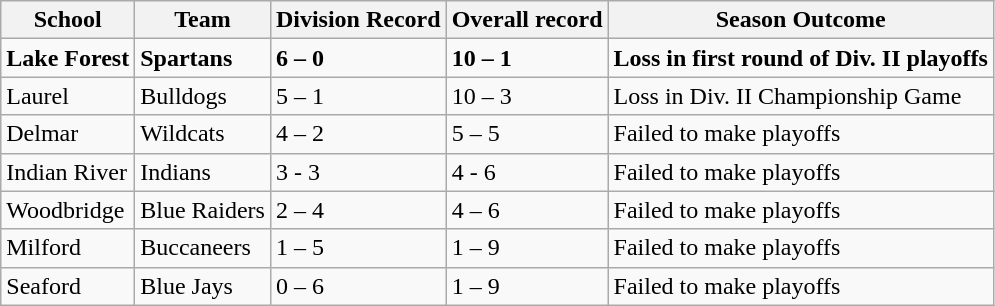<table class="wikitable mw-collapsible mw-collapsed">
<tr>
<th>School</th>
<th>Team</th>
<th>Division Record</th>
<th>Overall record</th>
<th>Season Outcome</th>
</tr>
<tr>
<td><strong>Lake Forest</strong></td>
<td><strong>Spartans</strong></td>
<td><strong>6 – 0</strong></td>
<td><strong>10 – 1</strong></td>
<td><strong>Loss in first round of Div. II playoffs </strong></td>
</tr>
<tr>
<td>Laurel</td>
<td>Bulldogs</td>
<td>5 – 1</td>
<td>10 – 3</td>
<td>Loss in Div. II Championship Game</td>
</tr>
<tr>
<td>Delmar</td>
<td>Wildcats</td>
<td>4 – 2</td>
<td>5 – 5</td>
<td>Failed to make playoffs</td>
</tr>
<tr>
<td>Indian River</td>
<td>Indians</td>
<td>3 - 3</td>
<td>4 - 6</td>
<td>Failed to make playoffs</td>
</tr>
<tr>
<td>Woodbridge</td>
<td>Blue Raiders</td>
<td>2 – 4</td>
<td>4 – 6</td>
<td>Failed to make playoffs</td>
</tr>
<tr>
<td>Milford</td>
<td>Buccaneers</td>
<td>1 – 5</td>
<td>1 – 9</td>
<td>Failed to make playoffs</td>
</tr>
<tr>
<td>Seaford</td>
<td>Blue Jays</td>
<td>0 – 6</td>
<td>1 – 9</td>
<td>Failed to make playoffs</td>
</tr>
</table>
